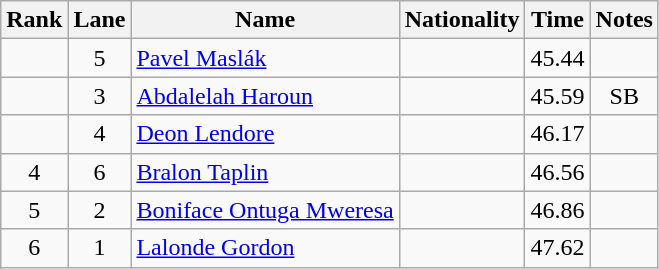<table class="wikitable sortable" style="text-align:center">
<tr>
<th>Rank</th>
<th>Lane</th>
<th>Name</th>
<th>Nationality</th>
<th>Time</th>
<th>Notes</th>
</tr>
<tr>
<td></td>
<td>5</td>
<td align=left><a href='#'>Pavel Maslák</a></td>
<td align=left></td>
<td>45.44</td>
<td></td>
</tr>
<tr>
<td></td>
<td>3</td>
<td align=left><a href='#'>Abdalelah Haroun</a></td>
<td align=left></td>
<td>45.59</td>
<td>SB</td>
</tr>
<tr>
<td></td>
<td>4</td>
<td align=left><a href='#'>Deon Lendore</a></td>
<td align=left></td>
<td>46.17</td>
<td></td>
</tr>
<tr>
<td>4</td>
<td>6</td>
<td align=left><a href='#'>Bralon Taplin</a></td>
<td align=left></td>
<td>46.56</td>
<td></td>
</tr>
<tr>
<td>5</td>
<td>2</td>
<td align=left><a href='#'>Boniface Ontuga Mweresa</a></td>
<td align=left></td>
<td>46.86</td>
<td></td>
</tr>
<tr>
<td>6</td>
<td>1</td>
<td align=left><a href='#'>Lalonde Gordon</a></td>
<td align=left></td>
<td>47.62</td>
<td></td>
</tr>
</table>
